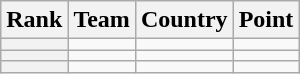<table class="wikitable sortable">
<tr>
<th>Rank</th>
<th>Team</th>
<th>Country</th>
<th>Point</th>
</tr>
<tr>
<th></th>
<td></td>
<td></td>
<td></td>
</tr>
<tr>
<th></th>
<td></td>
<td></td>
<td></td>
</tr>
<tr>
<th></th>
<td></td>
<td></td>
<td></td>
</tr>
</table>
